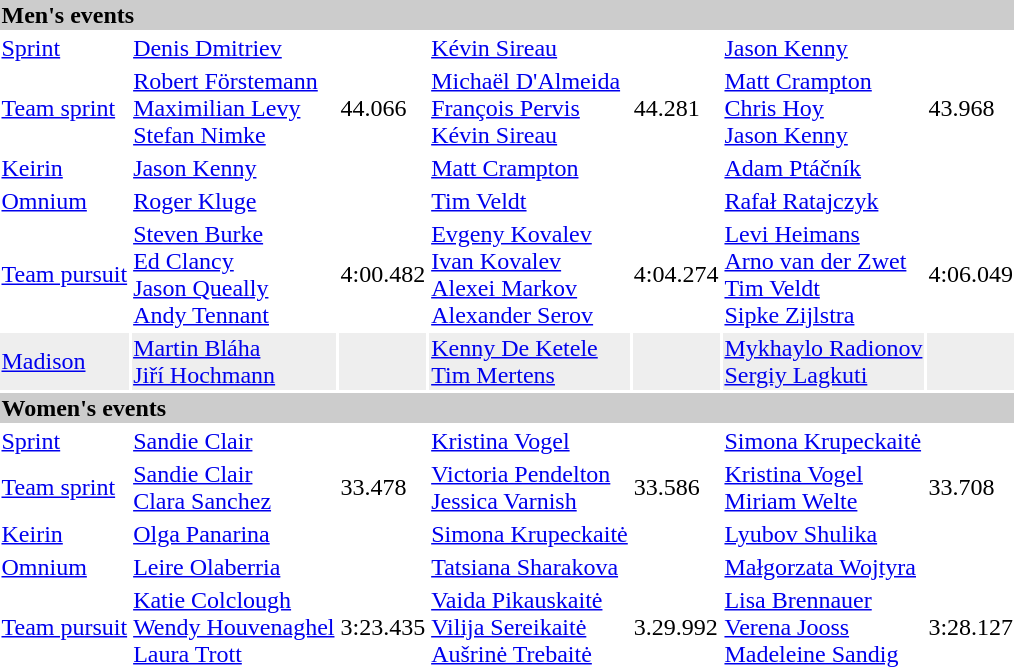<table>
<tr bgcolor="#cccccc">
<td colspan=7><strong>Men's events</strong></td>
</tr>
<tr>
<td><a href='#'>Sprint</a> <br></td>
<td><a href='#'>Denis Dmitriev</a><br><small></small></td>
<td></td>
<td><a href='#'>Kévin Sireau</a><br><small></small></td>
<td></td>
<td><a href='#'>Jason Kenny</a><br><small></small></td>
<td></td>
</tr>
<tr>
<td><a href='#'>Team sprint</a><br></td>
<td><a href='#'>Robert Förstemann</a><br><a href='#'>Maximilian Levy</a><br><a href='#'>Stefan Nimke</a><br><small></small></td>
<td>44.066</td>
<td><a href='#'>Michaël D'Almeida</a><br><a href='#'>François Pervis</a><br><a href='#'>Kévin Sireau</a><br><small></small></td>
<td>44.281</td>
<td><a href='#'>Matt Crampton</a><br><a href='#'>Chris Hoy</a><br><a href='#'>Jason Kenny</a><br><small></small></td>
<td>43.968</td>
</tr>
<tr>
<td><a href='#'>Keirin</a><br></td>
<td><a href='#'>Jason Kenny</a><br><small></small></td>
<td></td>
<td><a href='#'>Matt Crampton</a><br><small></small></td>
<td></td>
<td><a href='#'>Adam Ptáčník</a><br><small></small></td>
<td></td>
</tr>
<tr>
<td><a href='#'>Omnium</a><br></td>
<td><a href='#'>Roger Kluge</a><br><small></small></td>
<td></td>
<td><a href='#'>Tim Veldt</a><br><small></small></td>
<td></td>
<td><a href='#'>Rafał Ratajczyk</a><br><small></small></td>
<td></td>
</tr>
<tr>
<td><a href='#'>Team pursuit</a><br></td>
<td><a href='#'>Steven Burke</a><br><a href='#'>Ed Clancy</a><br><a href='#'>Jason Queally</a><br><a href='#'>Andy Tennant</a><br><small></small></td>
<td>4:00.482</td>
<td><a href='#'>Evgeny Kovalev</a><br><a href='#'>Ivan Kovalev</a><br><a href='#'>Alexei Markov</a><br> <a href='#'>Alexander Serov</a><br><small></small></td>
<td>4:04.274</td>
<td><a href='#'>Levi Heimans</a><br><a href='#'>Arno van der Zwet</a><br><a href='#'>Tim Veldt</a><br> <a href='#'>Sipke Zijlstra</a><br><small></small></td>
<td>4:06.049</td>
</tr>
<tr style="background:#eee; width:100%;">
<td><a href='#'>Madison</a><br></td>
<td><a href='#'>Martin Bláha</a><br><a href='#'>Jiří Hochmann</a><br><small></small></td>
<td></td>
<td><a href='#'>Kenny De Ketele</a><br><a href='#'>Tim Mertens</a><br><small></small></td>
<td></td>
<td><a href='#'>Mykhaylo Radionov</a><br><a href='#'>Sergiy Lagkuti</a><br><small></small></td>
<td></td>
</tr>
<tr bgcolor="#cccccc">
<td colspan=7><strong>Women's events</strong></td>
</tr>
<tr>
<td><a href='#'>Sprint</a> <br></td>
<td><a href='#'>Sandie Clair</a><br><small></small></td>
<td></td>
<td><a href='#'>Kristina Vogel</a><br><small></small></td>
<td></td>
<td><a href='#'>Simona Krupeckaitė</a><br><small></small></td>
<td></td>
</tr>
<tr>
<td><a href='#'>Team sprint</a><br></td>
<td><a href='#'>Sandie Clair</a><br><a href='#'>Clara Sanchez</a><br><small></small></td>
<td>33.478</td>
<td><a href='#'>Victoria Pendelton</a><br><a href='#'>Jessica Varnish</a><br><small></small></td>
<td>33.586</td>
<td><a href='#'>Kristina Vogel</a><br><a href='#'>Miriam Welte</a><br><small></small></td>
<td>33.708</td>
</tr>
<tr>
<td><a href='#'>Keirin</a><br></td>
<td><a href='#'>Olga Panarina</a><br><small></small></td>
<td></td>
<td><a href='#'>Simona Krupeckaitė</a><br><small></small></td>
<td></td>
<td><a href='#'>Lyubov Shulika</a><br><small></small></td>
<td></td>
</tr>
<tr>
<td><a href='#'>Omnium</a><br></td>
<td><a href='#'>Leire Olaberria</a><br><small></small></td>
<td></td>
<td><a href='#'>Tatsiana Sharakova</a><br><small></small></td>
<td></td>
<td><a href='#'>Małgorzata Wojtyra</a><br><small></small></td>
<td></td>
</tr>
<tr>
<td><a href='#'>Team pursuit</a><br></td>
<td><a href='#'>Katie Colclough</a><br><a href='#'>Wendy Houvenaghel</a><br> <a href='#'>Laura Trott</a><br><small></small></td>
<td>3:23.435</td>
<td><a href='#'>Vaida Pikauskaitė</a><br><a href='#'>Vilija Sereikaitė</a><br><a href='#'>Aušrinė Trebaitė</a><br><small></small></td>
<td>3.29.992</td>
<td><a href='#'>Lisa Brennauer</a><br><a href='#'>Verena Jooss</a><br><a href='#'>Madeleine Sandig</a><br><small></small></td>
<td>3:28.127</td>
</tr>
<tr>
</tr>
</table>
